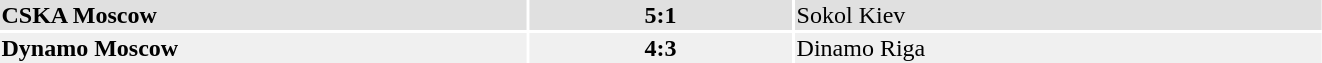<table width="70%">
<tr bgcolor="#e0e0e0">
<td style="width:40%;"><strong>CSKA Moscow</strong></td>
<th style="width:20%;"><strong>5:1</strong></th>
<td style="width:40%;">Sokol Kiev</td>
</tr>
<tr bgcolor="#f0f0f0">
<td><strong>Dynamo Moscow</strong></td>
<td align="center"><strong>4:3</strong></td>
<td>Dinamo Riga</td>
</tr>
</table>
